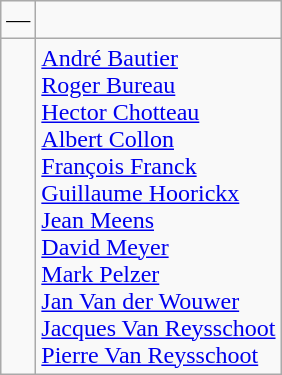<table class="wikitable" style="text-align:center">
<tr>
<td>—</td>
<td align=left></td>
</tr>
<tr>
<td></td>
<td align=left><a href='#'>André Bautier</a><br><a href='#'>Roger Bureau</a><br><a href='#'>Hector Chotteau</a><br><a href='#'>Albert Collon</a><br><a href='#'>François Franck</a><br><a href='#'>Guillaume Hoorickx</a><br><a href='#'>Jean Meens</a><br><a href='#'>David Meyer</a><br><a href='#'>Mark Pelzer</a><br><a href='#'>Jan Van der Wouwer</a><br><a href='#'>Jacques Van Reysschoot</a><br><a href='#'>Pierre Van Reysschoot</a></td>
</tr>
</table>
